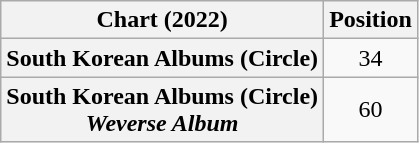<table class="wikitable plainrowheaders" style="text-align:center">
<tr>
<th scope="col">Chart (2022)</th>
<th scope="col">Position</th>
</tr>
<tr>
<th scope="row">South Korean Albums (Circle)</th>
<td>34</td>
</tr>
<tr>
<th scope="row">South Korean Albums (Circle)<br><em>Weverse Album</em></th>
<td>60</td>
</tr>
</table>
